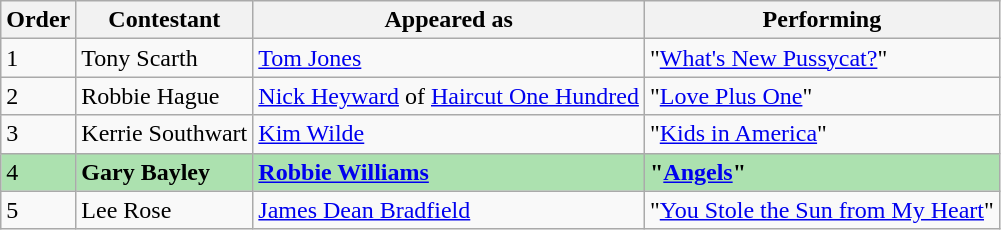<table class="wikitable">
<tr>
<th>Order</th>
<th>Contestant</th>
<th>Appeared as</th>
<th>Performing</th>
</tr>
<tr>
<td>1</td>
<td>Tony Scarth</td>
<td><a href='#'>Tom Jones</a></td>
<td>"<a href='#'>What's New Pussycat?</a>"</td>
</tr>
<tr>
<td>2</td>
<td>Robbie Hague</td>
<td><a href='#'>Nick Heyward</a> of <a href='#'>Haircut One Hundred</a></td>
<td>"<a href='#'>Love Plus One</a>"</td>
</tr>
<tr>
<td>3</td>
<td>Kerrie Southwart</td>
<td><a href='#'>Kim Wilde</a></td>
<td>"<a href='#'>Kids in America</a>"</td>
</tr>
<tr style="background:#ACE1AF;">
<td>4</td>
<td><strong>Gary Bayley</strong></td>
<td><strong><a href='#'>Robbie Williams</a></strong></td>
<td><strong>"<a href='#'>Angels</a>"</strong></td>
</tr>
<tr>
<td>5</td>
<td>Lee Rose</td>
<td><a href='#'>James Dean Bradfield</a></td>
<td>"<a href='#'>You Stole the Sun from My Heart</a>"</td>
</tr>
</table>
